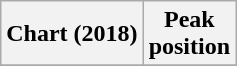<table class="wikitable plainrowheaders">
<tr>
<th scope="col">Chart (2018)</th>
<th scope="col">Peak<br>position</th>
</tr>
<tr>
</tr>
</table>
